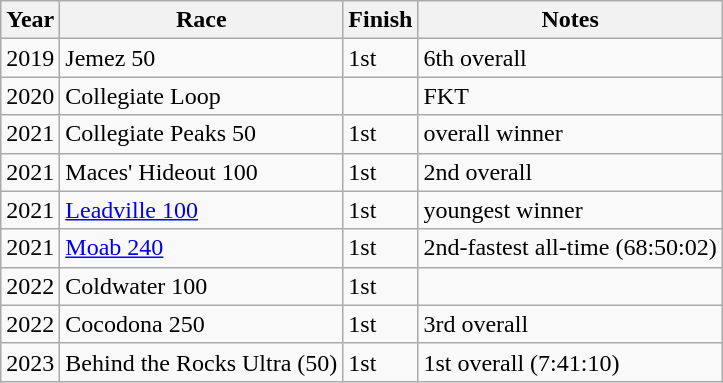<table class="wikitable">
<tr>
<th>Year</th>
<th>Race</th>
<th>Finish</th>
<th>Notes</th>
</tr>
<tr>
<td>2019</td>
<td>Jemez 50</td>
<td>1st</td>
<td>6th overall</td>
</tr>
<tr>
<td>2020</td>
<td>Collegiate Loop</td>
<td></td>
<td>FKT</td>
</tr>
<tr>
<td>2021</td>
<td>Collegiate Peaks 50</td>
<td>1st</td>
<td>overall winner</td>
</tr>
<tr>
<td>2021</td>
<td>Maces' Hideout 100</td>
<td>1st</td>
<td>2nd overall</td>
</tr>
<tr>
<td>2021</td>
<td><a href='#'>Leadville 100</a></td>
<td>1st</td>
<td>youngest winner</td>
</tr>
<tr>
<td>2021</td>
<td><a href='#'>Moab 240</a></td>
<td>1st</td>
<td>2nd-fastest all-time (68:50:02)</td>
</tr>
<tr>
<td>2022</td>
<td>Coldwater 100</td>
<td>1st</td>
<td></td>
</tr>
<tr>
<td>2022</td>
<td>Cocodona 250</td>
<td>1st</td>
<td>3rd overall</td>
</tr>
<tr>
<td>2023</td>
<td>Behind the Rocks Ultra (50)</td>
<td>1st</td>
<td>1st overall (7:41:10)</td>
</tr>
</table>
